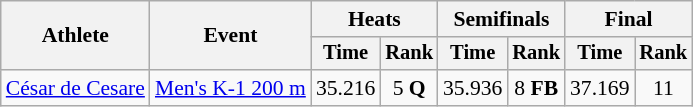<table class=wikitable style="font-size:90%">
<tr>
<th rowspan="2">Athlete</th>
<th rowspan="2">Event</th>
<th colspan=2>Heats</th>
<th colspan=2>Semifinals</th>
<th colspan=2>Final</th>
</tr>
<tr style="font-size:95%">
<th>Time</th>
<th>Rank</th>
<th>Time</th>
<th>Rank</th>
<th>Time</th>
<th>Rank</th>
</tr>
<tr align=center>
<td align=left><a href='#'>César de Cesare</a></td>
<td align=left><a href='#'>Men's K-1 200 m</a></td>
<td>35.216</td>
<td>5 <strong>Q</strong></td>
<td>35.936</td>
<td>8 <strong>FB</strong></td>
<td>37.169</td>
<td>11</td>
</tr>
</table>
